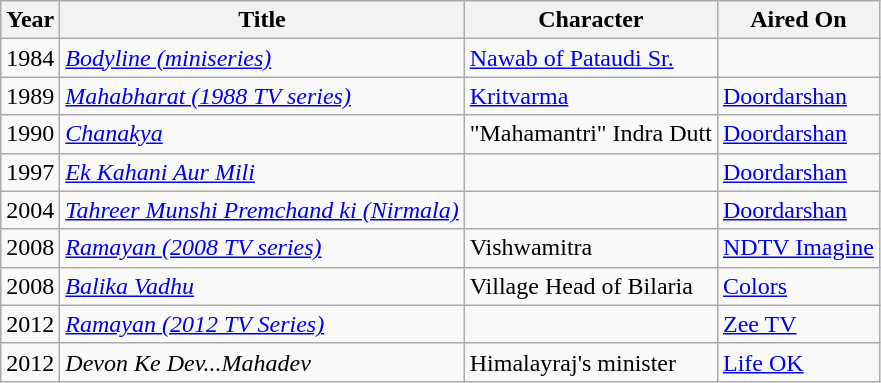<table class="wikitable">
<tr>
<th>Year</th>
<th>Title</th>
<th>Character</th>
<th>Aired On</th>
</tr>
<tr>
<td>1984</td>
<td><em><a href='#'>Bodyline (miniseries)</a></em></td>
<td><a href='#'>Nawab of Pataudi Sr.</a></td>
<td></td>
</tr>
<tr>
<td>1989</td>
<td><em><a href='#'>Mahabharat (1988 TV series)</a></em></td>
<td><a href='#'>Kritvarma</a></td>
<td><a href='#'>Doordarshan</a></td>
</tr>
<tr>
<td>1990</td>
<td><em><a href='#'>Chanakya</a></em></td>
<td>"Mahamantri" Indra Dutt</td>
<td><a href='#'>Doordarshan</a></td>
</tr>
<tr>
<td>1997</td>
<td><em><a href='#'>Ek Kahani Aur Mili</a></em></td>
<td></td>
<td><a href='#'>Doordarshan</a></td>
</tr>
<tr>
<td>2004</td>
<td><em><a href='#'>Tahreer Munshi Premchand ki (Nirmala)</a></em></td>
<td></td>
<td><a href='#'>Doordarshan</a></td>
</tr>
<tr>
<td>2008</td>
<td><em><a href='#'>Ramayan (2008 TV series)</a></em></td>
<td>Vishwamitra</td>
<td><a href='#'>NDTV Imagine</a></td>
</tr>
<tr>
<td>2008</td>
<td><em><a href='#'>Balika Vadhu</a></em></td>
<td>Village Head of Bilaria</td>
<td><a href='#'>Colors</a></td>
</tr>
<tr>
<td>2012</td>
<td><em><a href='#'>Ramayan (2012 TV Series)</a></em></td>
<td></td>
<td><a href='#'>Zee TV</a></td>
</tr>
<tr>
<td>2012</td>
<td><em>Devon Ke Dev...Mahadev</em></td>
<td>Himalayraj's minister</td>
<td><a href='#'>Life OK</a></td>
</tr>
</table>
